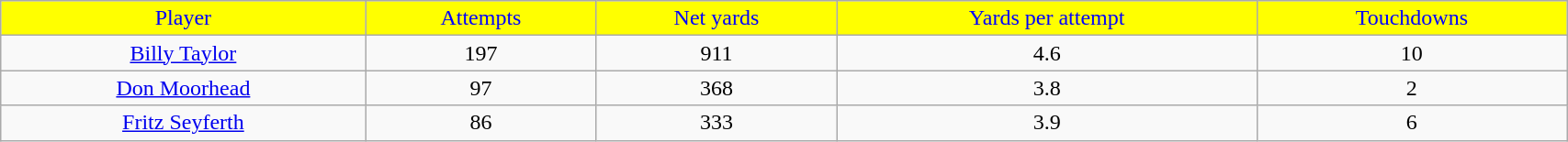<table class="wikitable" width="90%">
<tr align="center"  style="background:yellow;color:blue;">
<td>Player</td>
<td>Attempts</td>
<td>Net yards</td>
<td>Yards per attempt</td>
<td>Touchdowns</td>
</tr>
<tr align="center" bgcolor="">
<td><a href='#'>Billy Taylor</a></td>
<td>197</td>
<td>911</td>
<td>4.6</td>
<td>10</td>
</tr>
<tr align="center" bgcolor="">
<td><a href='#'>Don Moorhead</a></td>
<td>97</td>
<td>368</td>
<td>3.8</td>
<td>2</td>
</tr>
<tr align="center" bgcolor="">
<td><a href='#'>Fritz Seyferth</a></td>
<td>86</td>
<td>333</td>
<td>3.9</td>
<td>6</td>
</tr>
</table>
